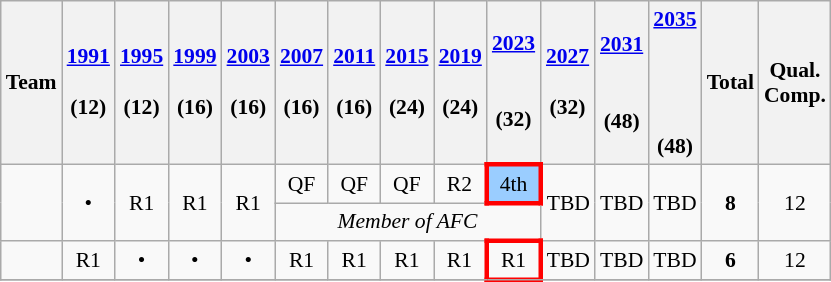<table class="wikitable" style="text-align: center;  font-size:90%;">
<tr>
<th>Team</th>
<th><a href='#'>1991</a><br><br>(12)</th>
<th><a href='#'>1995</a><br><br>(12)</th>
<th><a href='#'>1999</a><br><br>(16)</th>
<th><a href='#'>2003</a><br><br>(16)</th>
<th><a href='#'>2007</a><br><br>(16)</th>
<th><a href='#'>2011</a><br><br>(16)</th>
<th><a href='#'>2015</a><br><br>(24)</th>
<th><a href='#'>2019</a><br><br>(24)</th>
<th><a href='#'>2023</a><br><br><br>(32)</th>
<th><a href='#'>2027</a><br><br>(32)</th>
<th><a href='#'>2031</a><br><br><br>(48)</th>
<th><a href='#'>2035</a><br><br><br><br><br>(48)</th>
<th>Total</th>
<th>Qual.<br>Comp.</th>
</tr>
<tr>
<td rowspan=2 align=left></td>
<td rowspan=2>•</td>
<td rowspan=2>R1<br></td>
<td rowspan=2>R1<br></td>
<td rowspan=2>R1<br></td>
<td>QF<br></td>
<td>QF<br></td>
<td>QF<br></td>
<td>R2<br></td>
<td style="border:3px solid red" bgcolor=#9acdff>4th</td>
<td rowspan=2>TBD</td>
<td rowspan=2>TBD</td>
<td rowspan=2>TBD</td>
<td rowspan=2><strong>8</strong></td>
<td rowspan=2>12</td>
</tr>
<tr>
<td colspan=5><em>Member of AFC</em></td>
</tr>
<tr>
<td align=left></td>
<td>R1<br></td>
<td>•</td>
<td>•</td>
<td>•</td>
<td>R1<br></td>
<td>R1<br></td>
<td>R1<br></td>
<td>R1<br></td>
<td style="border:3px solid red">R1<br></td>
<td>TBD</td>
<td>TBD</td>
<td>TBD</td>
<td><strong>6</strong></td>
<td>12</td>
</tr>
<tr>
</tr>
</table>
